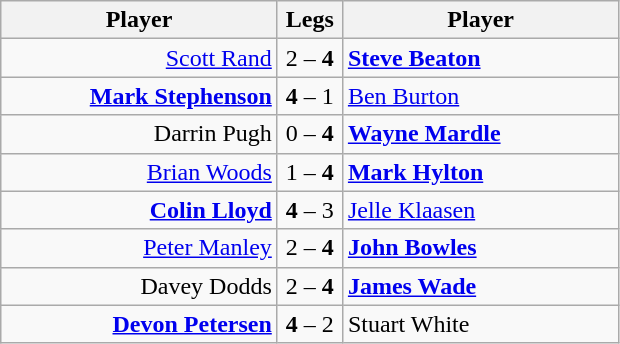<table class=wikitable style="text-align:center">
<tr>
<th width=177>Player</th>
<th width=36>Legs</th>
<th width=177>Player</th>
</tr>
<tr align=left>
<td align=right><a href='#'>Scott Rand</a> </td>
<td align=center>2 – <strong>4</strong></td>
<td> <strong><a href='#'>Steve Beaton</a></strong></td>
</tr>
<tr align=left>
<td align=right><strong><a href='#'>Mark Stephenson</a></strong> </td>
<td align=center><strong>4</strong> – 1</td>
<td> <a href='#'>Ben Burton</a></td>
</tr>
<tr align=left>
<td align=right>Darrin Pugh </td>
<td align=center>0 – <strong>4</strong></td>
<td> <strong><a href='#'>Wayne Mardle</a></strong></td>
</tr>
<tr align=left>
<td align=right><a href='#'>Brian Woods</a> </td>
<td align=center>1 – <strong>4</strong></td>
<td> <strong><a href='#'>Mark Hylton</a></strong></td>
</tr>
<tr align=left>
<td align=right><strong><a href='#'>Colin Lloyd</a></strong> </td>
<td align=center><strong>4</strong> – 3</td>
<td> <a href='#'>Jelle Klaasen</a></td>
</tr>
<tr align=left>
<td align=right><a href='#'>Peter Manley</a> </td>
<td align=center>2 – <strong>4</strong></td>
<td> <strong><a href='#'>John Bowles</a></strong></td>
</tr>
<tr align=left>
<td align=right>Davey Dodds </td>
<td align=center>2 – <strong>4</strong></td>
<td> <strong><a href='#'>James Wade</a></strong></td>
</tr>
<tr align=left>
<td align=right><strong><a href='#'>Devon Petersen</a></strong> </td>
<td align=center><strong>4</strong> – 2</td>
<td> Stuart White</td>
</tr>
</table>
